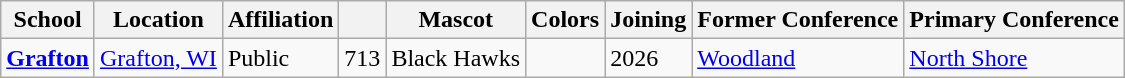<table class="wikitable sortable">
<tr>
<th>School</th>
<th>Location</th>
<th>Affiliation</th>
<th></th>
<th>Mascot</th>
<th>Colors</th>
<th>Joining</th>
<th>Former Conference</th>
<th>Primary Conference</th>
</tr>
<tr>
<td><strong><a href='#'>Grafton</a></strong></td>
<td><a href='#'>Grafton, WI</a></td>
<td>Public</td>
<td>713</td>
<td>Black Hawks</td>
<td> </td>
<td>2026</td>
<td><a href='#'>Woodland</a></td>
<td><a href='#'>North Shore</a></td>
</tr>
</table>
